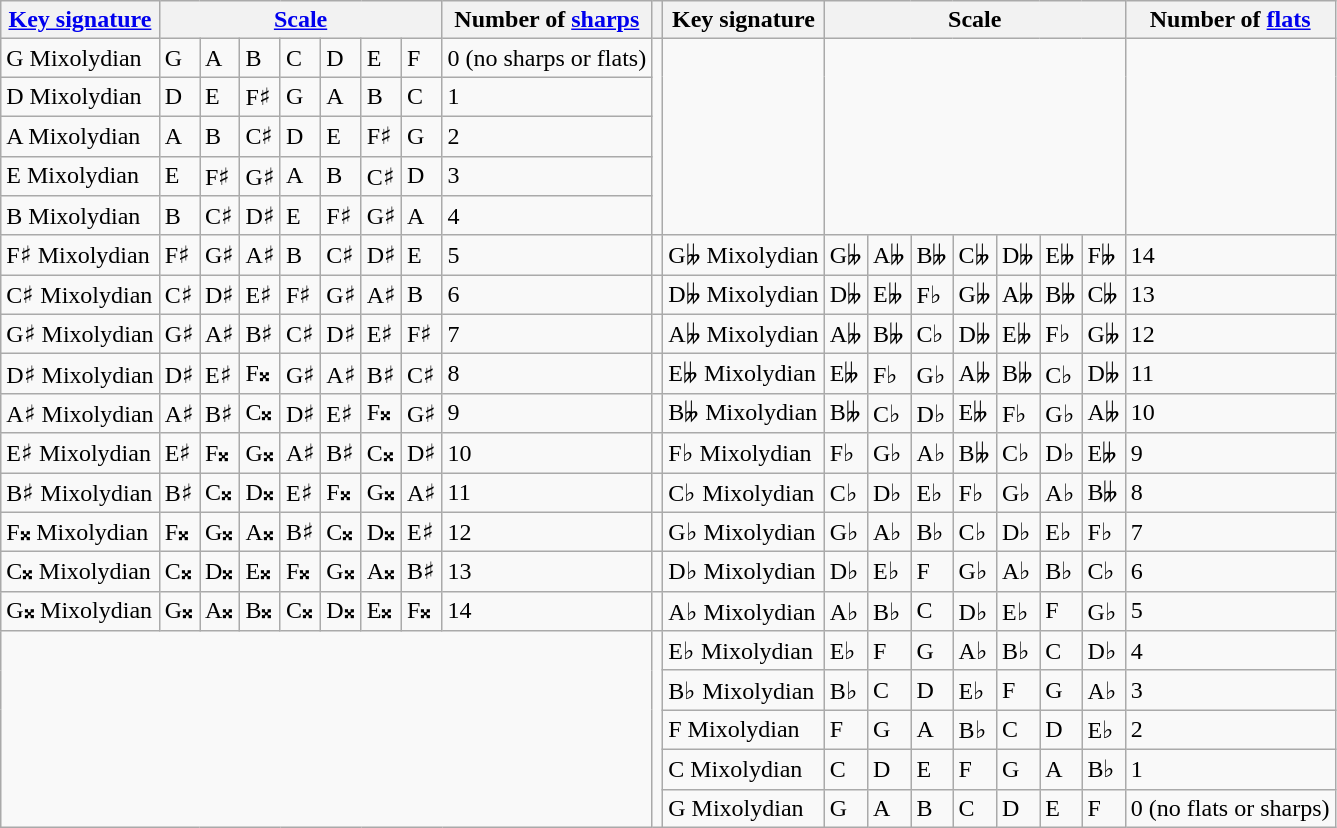<table class="wikitable">
<tr>
<th><a href='#'>Key signature</a></th>
<th colspan="7"><a href='#'>Scale</a></th>
<th>Number of <a href='#'>sharps</a></th>
<th></th>
<th>Key signature</th>
<th colspan="7">Scale</th>
<th>Number of <a href='#'>flats</a></th>
</tr>
<tr>
<td>G Mixolydian</td>
<td>G</td>
<td>A</td>
<td>B</td>
<td>C</td>
<td>D</td>
<td>E</td>
<td>F</td>
<td>0 (no sharps or flats)</td>
<td rowspan="5"></td>
<td rowspan="5"></td>
<td rowspan="5" colspan="7"></td>
</tr>
<tr>
<td>D Mixolydian</td>
<td>D</td>
<td>E</td>
<td>F♯</td>
<td>G</td>
<td>A</td>
<td>B</td>
<td>C</td>
<td>1</td>
</tr>
<tr>
<td>A Mixolydian</td>
<td>A</td>
<td>B</td>
<td>C♯</td>
<td>D</td>
<td>E</td>
<td>F♯</td>
<td>G</td>
<td>2</td>
</tr>
<tr>
<td>E Mixolydian</td>
<td>E</td>
<td>F♯</td>
<td>G♯</td>
<td>A</td>
<td>B</td>
<td>C♯</td>
<td>D</td>
<td>3</td>
</tr>
<tr>
<td>B Mixolydian</td>
<td>B</td>
<td>C♯</td>
<td>D♯</td>
<td>E</td>
<td>F♯</td>
<td>G♯</td>
<td>A</td>
<td>4</td>
</tr>
<tr>
<td>F♯ Mixolydian</td>
<td>F♯</td>
<td>G♯</td>
<td>A♯</td>
<td>B</td>
<td>C♯</td>
<td>D♯</td>
<td>E</td>
<td>5</td>
<td></td>
<td>G𝄫 Mixolydian</td>
<td>G𝄫</td>
<td>A𝄫</td>
<td>B𝄫</td>
<td>C𝄫</td>
<td>D𝄫</td>
<td>E𝄫</td>
<td>F𝄫</td>
<td>14</td>
</tr>
<tr>
<td>C♯ Mixolydian</td>
<td>C♯</td>
<td>D♯</td>
<td>E♯</td>
<td>F♯</td>
<td>G♯</td>
<td>A♯</td>
<td>B</td>
<td>6</td>
<td></td>
<td>D𝄫 Mixolydian</td>
<td>D𝄫</td>
<td>E𝄫</td>
<td>F♭</td>
<td>G𝄫</td>
<td>A𝄫</td>
<td>B𝄫</td>
<td>C𝄫</td>
<td>13</td>
</tr>
<tr>
<td>G♯ Mixolydian</td>
<td>G♯</td>
<td>A♯</td>
<td>B♯</td>
<td>C♯</td>
<td>D♯</td>
<td>E♯</td>
<td>F♯</td>
<td>7</td>
<td></td>
<td>A𝄫 Mixolydian</td>
<td>A𝄫</td>
<td>B𝄫</td>
<td>C♭</td>
<td>D𝄫</td>
<td>E𝄫</td>
<td>F♭</td>
<td>G𝄫</td>
<td>12</td>
</tr>
<tr>
<td>D♯ Mixolydian</td>
<td>D♯</td>
<td>E♯</td>
<td>F𝄪</td>
<td>G♯</td>
<td>A♯</td>
<td>B♯</td>
<td>C♯</td>
<td>8</td>
<td></td>
<td>E𝄫 Mixolydian</td>
<td>E𝄫</td>
<td>F♭</td>
<td>G♭</td>
<td>A𝄫</td>
<td>B𝄫</td>
<td>C♭</td>
<td>D𝄫</td>
<td>11</td>
</tr>
<tr>
<td>A♯ Mixolydian</td>
<td>A♯</td>
<td>B♯</td>
<td>C𝄪</td>
<td>D♯</td>
<td>E♯</td>
<td>F𝄪</td>
<td>G♯</td>
<td>9</td>
<td></td>
<td>B𝄫 Mixolydian</td>
<td>B𝄫</td>
<td>C♭</td>
<td>D♭</td>
<td>E𝄫</td>
<td>F♭</td>
<td>G♭</td>
<td>A𝄫</td>
<td>10</td>
</tr>
<tr>
<td>E♯ Mixolydian</td>
<td>E♯</td>
<td>F𝄪</td>
<td>G𝄪</td>
<td>A♯</td>
<td>B♯</td>
<td>C𝄪</td>
<td>D♯</td>
<td>10</td>
<td></td>
<td>F♭ Mixolydian</td>
<td>F♭</td>
<td>G♭</td>
<td>A♭</td>
<td>B𝄫</td>
<td>C♭</td>
<td>D♭</td>
<td>E𝄫</td>
<td>9</td>
</tr>
<tr>
<td>B♯ Mixolydian</td>
<td>B♯</td>
<td>C𝄪</td>
<td>D𝄪</td>
<td>E♯</td>
<td>F𝄪</td>
<td>G𝄪</td>
<td>A♯</td>
<td>11</td>
<td></td>
<td>C♭ Mixolydian</td>
<td>C♭</td>
<td>D♭</td>
<td>E♭</td>
<td>F♭</td>
<td>G♭</td>
<td>A♭</td>
<td>B𝄫</td>
<td>8</td>
</tr>
<tr>
<td>F𝄪 Mixolydian</td>
<td>F𝄪</td>
<td>G𝄪</td>
<td>A𝄪</td>
<td>B♯</td>
<td>C𝄪</td>
<td>D𝄪</td>
<td>E♯</td>
<td>12</td>
<td></td>
<td>G♭ Mixolydian</td>
<td>G♭</td>
<td>A♭</td>
<td>B♭</td>
<td>C♭</td>
<td>D♭</td>
<td>E♭</td>
<td>F♭</td>
<td>7</td>
</tr>
<tr>
<td>C𝄪 Mixolydian</td>
<td>C𝄪</td>
<td>D𝄪</td>
<td>E𝄪</td>
<td>F𝄪</td>
<td>G𝄪</td>
<td>A𝄪</td>
<td>B♯</td>
<td>13</td>
<td></td>
<td>D♭ Mixolydian</td>
<td>D♭</td>
<td>E♭</td>
<td>F</td>
<td>G♭</td>
<td>A♭</td>
<td>B♭</td>
<td>C♭</td>
<td>6</td>
</tr>
<tr>
<td>G𝄪 Mixolydian</td>
<td>G𝄪</td>
<td>A𝄪</td>
<td>B𝄪</td>
<td>C𝄪</td>
<td>D𝄪</td>
<td>E𝄪</td>
<td>F𝄪</td>
<td>14</td>
<td></td>
<td>A♭ Mixolydian</td>
<td>A♭</td>
<td>B♭</td>
<td>C</td>
<td>D♭</td>
<td>E♭</td>
<td>F</td>
<td>G♭</td>
<td>5</td>
</tr>
<tr>
<td rowspan="5" colspan="9"></td>
<td rowspan="5"></td>
<td>E♭ Mixolydian</td>
<td>E♭</td>
<td>F</td>
<td>G</td>
<td>A♭</td>
<td>B♭</td>
<td>C</td>
<td>D♭</td>
<td>4</td>
</tr>
<tr>
<td>B♭ Mixolydian</td>
<td>B♭</td>
<td>C</td>
<td>D</td>
<td>E♭</td>
<td>F</td>
<td>G</td>
<td>A♭</td>
<td>3</td>
</tr>
<tr>
<td>F Mixolydian</td>
<td>F</td>
<td>G</td>
<td>A</td>
<td>B♭</td>
<td>C</td>
<td>D</td>
<td>E♭</td>
<td>2</td>
</tr>
<tr>
<td>C Mixolydian</td>
<td>C</td>
<td>D</td>
<td>E</td>
<td>F</td>
<td>G</td>
<td>A</td>
<td>B♭</td>
<td>1</td>
</tr>
<tr>
<td>G Mixolydian</td>
<td>G</td>
<td>A</td>
<td>B</td>
<td>C</td>
<td>D</td>
<td>E</td>
<td>F</td>
<td>0  (no flats or sharps)</td>
</tr>
</table>
